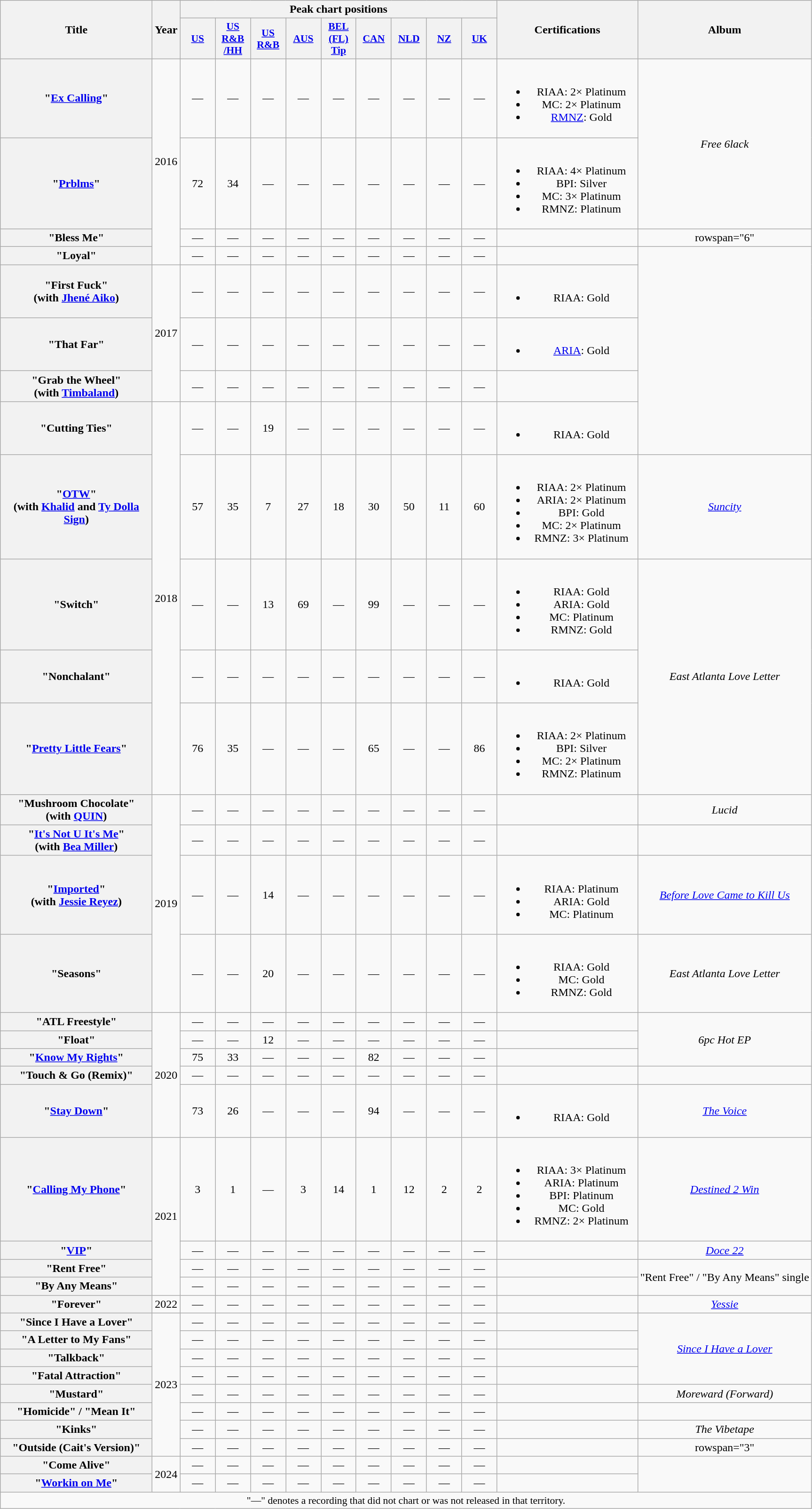<table class="wikitable plainrowheaders" style="text-align:center;">
<tr>
<th scope="col" rowspan="2" style="width:13em;">Title</th>
<th scope="col" rowspan="2">Year</th>
<th scope="col" colspan="9">Peak chart positions</th>
<th scope="col" rowspan="2" style="width:12em;">Certifications</th>
<th scope="col" rowspan="2">Album</th>
</tr>
<tr>
<th scope="col" style="width:3em;font-size:90%;"><a href='#'>US</a><br></th>
<th scope="col" style="width:3em;font-size:90%;"><a href='#'>US<br>R&B<br>/HH</a><br></th>
<th scope="col" style="width:3em;font-size:90%;"><a href='#'>US<br>R&B</a><br></th>
<th scope="col" style="width:3em;font-size:90%;"><a href='#'>AUS</a><br></th>
<th scope="col" style="width:3em;font-size:90%;"><a href='#'>BEL<br>(FL)<br>Tip</a><br></th>
<th scope="col" style="width:3em;font-size:90%;"><a href='#'>CAN</a><br></th>
<th scope="col" style="width:3em;font-size:90%;"><a href='#'>NLD</a><br></th>
<th scope="col" style="width:3em;font-size:90%;"><a href='#'>NZ</a><br></th>
<th scope="col" style="width:3em;font-size:90%;"><a href='#'>UK</a><br></th>
</tr>
<tr>
<th scope="row">"<a href='#'>Ex Calling</a>"</th>
<td rowspan="4">2016</td>
<td>—</td>
<td>—</td>
<td>—</td>
<td>—</td>
<td>—</td>
<td>—</td>
<td>—</td>
<td>—</td>
<td>—</td>
<td><br><ul><li>RIAA: 2× Platinum</li><li>MC: 2× Platinum</li><li><a href='#'>RMNZ</a>: Gold</li></ul></td>
<td rowspan="2"><em>Free 6lack</em></td>
</tr>
<tr>
<th scope="row">"<a href='#'>Prblms</a>"</th>
<td>72</td>
<td>34</td>
<td>—</td>
<td>—</td>
<td>—</td>
<td>—</td>
<td>—</td>
<td>—</td>
<td>—</td>
<td><br><ul><li>RIAA: 4× Platinum</li><li>BPI: Silver</li><li>MC: 3× Platinum</li><li>RMNZ: Platinum</li></ul></td>
</tr>
<tr>
<th scope="row">"Bless Me"</th>
<td>—</td>
<td>—</td>
<td>—</td>
<td>—</td>
<td>—</td>
<td>—</td>
<td>—</td>
<td>—</td>
<td>—</td>
<td></td>
<td>rowspan="6" </td>
</tr>
<tr>
<th scope="row">"Loyal"</th>
<td>—</td>
<td>—</td>
<td>—</td>
<td>—</td>
<td>—</td>
<td>—</td>
<td>—</td>
<td>—</td>
<td>—</td>
<td></td>
</tr>
<tr>
<th scope="row">"First Fuck"<br><span>(with <a href='#'>Jhené Aiko</a>)</span></th>
<td rowspan="3">2017</td>
<td>—</td>
<td>—</td>
<td>—</td>
<td>—</td>
<td>—</td>
<td>—</td>
<td>—</td>
<td>—</td>
<td>—</td>
<td><br><ul><li>RIAA: Gold</li></ul></td>
</tr>
<tr>
<th scope="row">"That Far"</th>
<td>—</td>
<td>—</td>
<td>—</td>
<td>—</td>
<td>—</td>
<td>—</td>
<td>—</td>
<td>—</td>
<td>—</td>
<td><br><ul><li><a href='#'>ARIA</a>: Gold</li></ul></td>
</tr>
<tr>
<th scope="row">"Grab the Wheel"<br><span>(with <a href='#'>Timbaland</a>)</span></th>
<td>—</td>
<td>—</td>
<td>—</td>
<td>—</td>
<td>—</td>
<td>—</td>
<td>—</td>
<td>—</td>
<td>—</td>
<td></td>
</tr>
<tr>
<th scope="row">"Cutting Ties"</th>
<td rowspan="5">2018</td>
<td>—</td>
<td>—</td>
<td>19</td>
<td>—</td>
<td>—</td>
<td>—</td>
<td>—</td>
<td>—</td>
<td>—</td>
<td><br><ul><li>RIAA: Gold</li></ul></td>
</tr>
<tr>
<th scope="row">"<a href='#'>OTW</a>"<br><span>(with <a href='#'>Khalid</a> and <a href='#'>Ty Dolla Sign</a>)</span></th>
<td>57</td>
<td>35</td>
<td>7</td>
<td>27</td>
<td>18</td>
<td>30</td>
<td>50</td>
<td>11</td>
<td>60</td>
<td><br><ul><li>RIAA: 2× Platinum</li><li>ARIA: 2× Platinum</li><li>BPI: Gold</li><li>MC: 2× Platinum</li><li>RMNZ: 3× Platinum</li></ul></td>
<td><em><a href='#'>Suncity</a></em></td>
</tr>
<tr>
<th scope="row">"Switch"</th>
<td>—</td>
<td>—</td>
<td>13</td>
<td>69</td>
<td>—</td>
<td>99</td>
<td>—</td>
<td>—</td>
<td>—</td>
<td><br><ul><li>RIAA: Gold</li><li>ARIA: Gold</li><li>MC: Platinum</li><li>RMNZ: Gold</li></ul></td>
<td rowspan="3"><em>East Atlanta Love Letter</em></td>
</tr>
<tr>
<th scope="row">"Nonchalant"</th>
<td>—</td>
<td>—</td>
<td>—</td>
<td>—</td>
<td>—</td>
<td>—</td>
<td>—</td>
<td>—</td>
<td>—</td>
<td><br><ul><li>RIAA: Gold</li></ul></td>
</tr>
<tr>
<th scope="row">"<a href='#'>Pretty Little Fears</a>"<br></th>
<td>76</td>
<td>35</td>
<td>—</td>
<td>—</td>
<td>—</td>
<td>65</td>
<td>—</td>
<td>—</td>
<td>86</td>
<td><br><ul><li>RIAA: 2× Platinum</li><li>BPI: Silver</li><li>MC: 2× Platinum</li><li>RMNZ: Platinum</li></ul></td>
</tr>
<tr>
<th scope="row">"Mushroom Chocolate"<br><span>(with <a href='#'>QUIN</a>)</span></th>
<td rowspan="4">2019</td>
<td>—</td>
<td>—</td>
<td>—</td>
<td>—</td>
<td>—</td>
<td>—</td>
<td>—</td>
<td>—</td>
<td>—</td>
<td></td>
<td><em>Lucid</em></td>
</tr>
<tr>
<th scope="row">"<a href='#'>It's Not U It's Me</a>"<br><span>(with <a href='#'>Bea Miller</a>)</span></th>
<td>—</td>
<td>—</td>
<td>—</td>
<td>—</td>
<td>—</td>
<td>—</td>
<td>—</td>
<td>—</td>
<td>—</td>
<td></td>
<td></td>
</tr>
<tr>
<th scope="row">"<a href='#'>Imported</a>"<br><span>(with <a href='#'>Jessie Reyez</a>)</span></th>
<td>—</td>
<td>—</td>
<td>14</td>
<td>—</td>
<td>—</td>
<td>—</td>
<td>—</td>
<td>—</td>
<td>—</td>
<td><br><ul><li>RIAA: Platinum</li><li>ARIA: Gold</li><li>MC: Platinum</li></ul></td>
<td><em><a href='#'>Before Love Came to Kill Us</a></em></td>
</tr>
<tr>
<th scope="row">"Seasons"<br></th>
<td>—</td>
<td>—</td>
<td>20</td>
<td>—</td>
<td>—</td>
<td>—</td>
<td>—</td>
<td>—</td>
<td>—</td>
<td><br><ul><li>RIAA: Gold</li><li>MC: Gold</li><li>RMNZ: Gold</li></ul></td>
<td><em>East Atlanta Love Letter</em></td>
</tr>
<tr>
<th scope="row">"ATL Freestyle"</th>
<td rowspan="5">2020</td>
<td>—</td>
<td>—</td>
<td>—</td>
<td>—</td>
<td>—</td>
<td>—</td>
<td>—</td>
<td>—</td>
<td>—</td>
<td></td>
<td rowspan="3"><em>6pc Hot EP</em></td>
</tr>
<tr>
<th scope="row">"Float"</th>
<td>—</td>
<td>—</td>
<td>12</td>
<td>—</td>
<td>—</td>
<td>—</td>
<td>—</td>
<td>—</td>
<td>—</td>
<td></td>
</tr>
<tr>
<th scope="row">"<a href='#'>Know My Rights</a>"<br></th>
<td>75</td>
<td>33</td>
<td>—</td>
<td>—</td>
<td>—</td>
<td>82</td>
<td>—</td>
<td>—</td>
<td>—</td>
<td></td>
</tr>
<tr>
<th scope="row">"Touch & Go (Remix)"<br></th>
<td>—</td>
<td>—</td>
<td>—</td>
<td>—</td>
<td>—</td>
<td>—</td>
<td>—</td>
<td>—</td>
<td>—</td>
<td></td>
<td></td>
</tr>
<tr>
<th scope="row">"<a href='#'>Stay Down</a>"<br></th>
<td>73</td>
<td>26</td>
<td>—</td>
<td>—</td>
<td>—</td>
<td>94</td>
<td>—</td>
<td>—</td>
<td>—</td>
<td><br><ul><li>RIAA: Gold</li></ul></td>
<td><em><a href='#'>The Voice</a></em></td>
</tr>
<tr>
<th scope="row">"<a href='#'>Calling My Phone</a>"<br></th>
<td rowspan="4">2021</td>
<td>3</td>
<td>1</td>
<td>—</td>
<td>3<br></td>
<td>14</td>
<td>1</td>
<td>12</td>
<td>2<br></td>
<td>2</td>
<td><br><ul><li>RIAA: 3× Platinum</li><li>ARIA: Platinum</li><li>BPI: Platinum</li><li>MC: Gold</li><li>RMNZ: 2× Platinum</li></ul></td>
<td><em><a href='#'>Destined 2 Win</a></em></td>
</tr>
<tr>
<th scope="row">"<a href='#'>VIP</a>"<br></th>
<td>—</td>
<td>—</td>
<td>—</td>
<td>—</td>
<td>—</td>
<td>—</td>
<td>—</td>
<td>—</td>
<td>—</td>
<td></td>
<td><em><a href='#'>Doce 22</a></em></td>
</tr>
<tr>
<th scope="row">"Rent Free"</th>
<td>—</td>
<td>—</td>
<td>—</td>
<td>—</td>
<td>—</td>
<td>—</td>
<td>—</td>
<td>—</td>
<td>—</td>
<td></td>
<td rowspan="2">"Rent Free" / "By Any Means" single</td>
</tr>
<tr>
<th scope="row">"By Any Means"</th>
<td>—</td>
<td>—</td>
<td>—</td>
<td>—</td>
<td>—</td>
<td>—</td>
<td>—</td>
<td>—</td>
<td>—</td>
<td></td>
</tr>
<tr>
<th scope="row">"Forever"<br></th>
<td>2022</td>
<td>—</td>
<td>—</td>
<td>—</td>
<td>—</td>
<td>—</td>
<td>—</td>
<td>—</td>
<td>—</td>
<td>—</td>
<td></td>
<td><em><a href='#'>Yessie</a></em></td>
</tr>
<tr>
<th scope="row">"Since I Have a Lover"</th>
<td rowspan="8">2023</td>
<td>—</td>
<td>—</td>
<td>—</td>
<td>—</td>
<td>—</td>
<td>—</td>
<td>—</td>
<td>—</td>
<td>—</td>
<td></td>
<td rowspan="4"><em><a href='#'>Since I Have a Lover</a></em></td>
</tr>
<tr>
<th scope="row">"A Letter to My Fans"</th>
<td>—</td>
<td>—</td>
<td>—</td>
<td>—</td>
<td>—</td>
<td>—</td>
<td>—</td>
<td>—</td>
<td>—</td>
<td></td>
</tr>
<tr>
<th scope="row">"Talkback"</th>
<td>—</td>
<td>—</td>
<td>—</td>
<td>—</td>
<td>—</td>
<td>—</td>
<td>—</td>
<td>—</td>
<td>—</td>
<td></td>
</tr>
<tr>
<th scope="row">"Fatal Attraction"</th>
<td>—</td>
<td>—</td>
<td>—</td>
<td>—</td>
<td>—</td>
<td>—</td>
<td>—</td>
<td>—</td>
<td>—</td>
<td></td>
</tr>
<tr>
<th scope="row">"Mustard"<br></th>
<td>—</td>
<td>—</td>
<td>—</td>
<td>—</td>
<td>—</td>
<td>—</td>
<td>—</td>
<td>—</td>
<td>—</td>
<td></td>
<td><em>Moreward (Forward)</em></td>
</tr>
<tr>
<th scope="row">"Homicide" / "Mean It"<br></th>
<td>—</td>
<td>—</td>
<td>—</td>
<td>—</td>
<td>—</td>
<td>—</td>
<td>—</td>
<td>—</td>
<td>—</td>
<td></td>
<td></td>
</tr>
<tr>
<th scope="row">"Kinks"<br></th>
<td>—</td>
<td>—</td>
<td>—</td>
<td>—</td>
<td>—</td>
<td>—</td>
<td>—</td>
<td>—</td>
<td>—</td>
<td></td>
<td><em>The Vibetape</em></td>
</tr>
<tr>
<th scope="row">"Outside (Cait's Version)"</th>
<td>—</td>
<td>—</td>
<td>—</td>
<td>—</td>
<td>—</td>
<td>—</td>
<td>—</td>
<td>—</td>
<td>—</td>
<td></td>
<td>rowspan="3" </td>
</tr>
<tr>
<th scope="row">"Come Alive"<br></th>
<td rowspan="2">2024</td>
<td>—</td>
<td>—</td>
<td>—</td>
<td>—</td>
<td>—</td>
<td>—</td>
<td>—</td>
<td>—</td>
<td>—</td>
<td></td>
</tr>
<tr>
<th scope="row">"<a href='#'>Workin on Me</a>"<br></th>
<td>—</td>
<td>—</td>
<td>—</td>
<td>—</td>
<td>—</td>
<td>—</td>
<td>—</td>
<td>—</td>
<td>—</td>
<td></td>
</tr>
<tr>
<td colspan="14" style="font-size:90%">"—" denotes a recording that did not chart or was not released in that territory.</td>
</tr>
</table>
